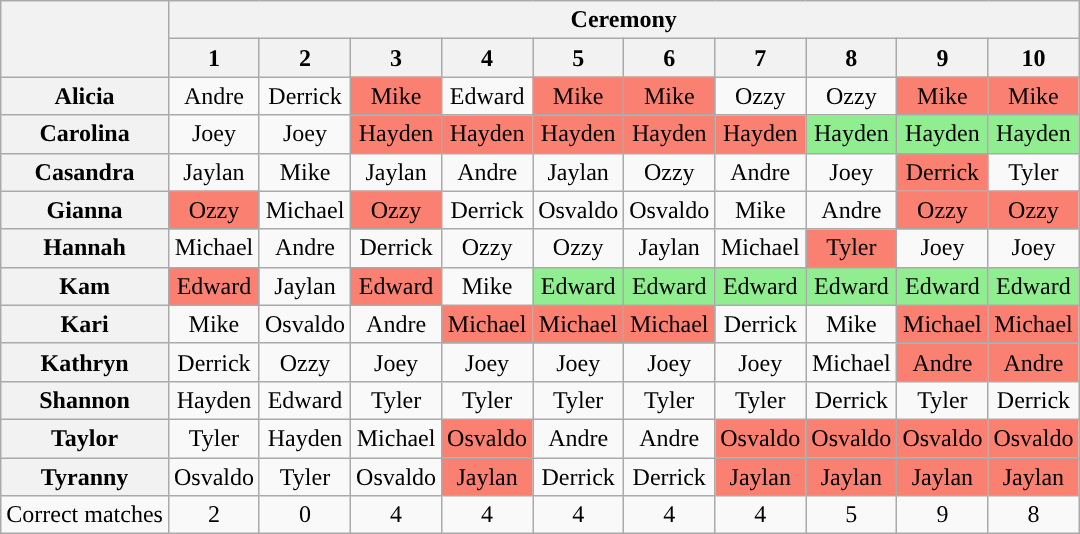<table class="wikitable" style="text-align:center;">
<tr>
<th rowspan="2"></th>
<th colspan="14" style="text-align:center;">Ceremony</th>
</tr>
<tr>
<th>1</th>
<th>2</th>
<th>3</th>
<th>4</th>
<th>5</th>
<th>6</th>
<th>7</th>
<th>8</th>
<th>9</th>
<th>10</th>
</tr>
<tr>
<th>Alicia</th>
<td>Andre</td>
<td>Derrick</td>
<td style="background:salmon">Mike</td>
<td>Edward</td>
<td style="background:salmon">Mike</td>
<td style="background:salmon">Mike</td>
<td>Ozzy</td>
<td>Ozzy</td>
<td style="background:salmon">Mike</td>
<td style="background:salmon">Mike</td>
</tr>
<tr>
<th>Carolina</th>
<td>Joey</td>
<td>Joey</td>
<td style="background:salmon">Hayden</td>
<td style="background:salmon">Hayden</td>
<td style="background:salmon">Hayden</td>
<td style="background:salmon">Hayden</td>
<td style="background:salmon">Hayden</td>
<td style="background:lightgreen">Hayden</td>
<td style="background:lightgreen">Hayden</td>
<td style="background:lightgreen">Hayden</td>
</tr>
<tr>
<th>Casandra</th>
<td>Jaylan</td>
<td>Mike</td>
<td>Jaylan</td>
<td>Andre</td>
<td>Jaylan</td>
<td>Ozzy</td>
<td>Andre</td>
<td>Joey</td>
<td style="background:salmon">Derrick</td>
<td>Tyler</td>
</tr>
<tr>
<th>Gianna</th>
<td style="background:salmon">Ozzy</td>
<td>Michael</td>
<td style="background:salmon">Ozzy</td>
<td>Derrick</td>
<td>Osvaldo</td>
<td>Osvaldo</td>
<td>Mike</td>
<td>Andre</td>
<td style="background:salmon">Ozzy</td>
<td style="background:salmon">Ozzy</td>
</tr>
<tr>
<th>Hannah</th>
<td>Michael</td>
<td>Andre</td>
<td>Derrick</td>
<td>Ozzy</td>
<td>Ozzy</td>
<td>Jaylan</td>
<td>Michael</td>
<td style="background:salmon">Tyler</td>
<td>Joey</td>
<td>Joey</td>
</tr>
<tr>
<th>Kam</th>
<td style="background:salmon">Edward</td>
<td>Jaylan</td>
<td style="background:salmon">Edward</td>
<td>Mike</td>
<td style="background:lightgreen">Edward</td>
<td style="background:lightgreen">Edward</td>
<td style="background:lightgreen">Edward</td>
<td style="background:lightgreen">Edward</td>
<td style="background:lightgreen">Edward</td>
<td style="background:lightgreen">Edward</td>
</tr>
<tr>
<th>Kari</th>
<td>Mike</td>
<td>Osvaldo</td>
<td>Andre</td>
<td style="background:salmon">Michael</td>
<td style="background:salmon">Michael</td>
<td style="background:salmon">Michael</td>
<td>Derrick</td>
<td>Mike</td>
<td style="background:salmon">Michael</td>
<td style="background:salmon">Michael</td>
</tr>
<tr>
<th>Kathryn</th>
<td>Derrick</td>
<td>Ozzy</td>
<td>Joey</td>
<td>Joey</td>
<td>Joey</td>
<td>Joey</td>
<td>Joey</td>
<td>Michael</td>
<td style="background:salmon">Andre</td>
<td style="background:salmon">Andre</td>
</tr>
<tr>
<th>Shannon</th>
<td>Hayden</td>
<td>Edward</td>
<td>Tyler</td>
<td>Tyler</td>
<td>Tyler</td>
<td>Tyler</td>
<td>Tyler</td>
<td>Derrick</td>
<td>Tyler</td>
<td>Derrick</td>
</tr>
<tr>
<th>Taylor</th>
<td>Tyler</td>
<td>Hayden</td>
<td>Michael</td>
<td style="background:salmon">Osvaldo</td>
<td>Andre</td>
<td>Andre</td>
<td style="background:salmon">Osvaldo</td>
<td style="background:salmon">Osvaldo</td>
<td style="background:salmon">Osvaldo</td>
<td style="background:salmon">Osvaldo</td>
</tr>
<tr>
<th>Tyranny</th>
<td>Osvaldo</td>
<td>Tyler</td>
<td>Osvaldo</td>
<td style="background:salmon">Jaylan</td>
<td>Derrick</td>
<td>Derrick</td>
<td style="background:salmon">Jaylan</td>
<td style="background:salmon">Jaylan</td>
<td style="background:salmon">Jaylan</td>
<td style="background:salmon">Jaylan</td>
</tr>
<tr>
<td>Correct matches</td>
<td>2</td>
<td>0</td>
<td>4</td>
<td>4</td>
<td>4</td>
<td>4</td>
<td>4</td>
<td>5</td>
<td>9</td>
<td>8</td>
</tr>
</table>
